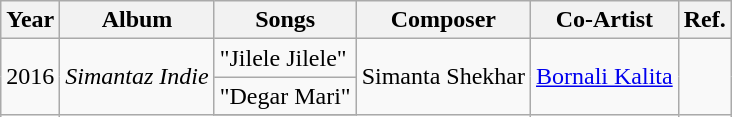<table class="wikitable sortable">
<tr>
<th>Year</th>
<th>Album</th>
<th>Songs</th>
<th>Composer</th>
<th>Co-Artist</th>
<th>Ref.</th>
</tr>
<tr>
<td rowspan="4">2016</td>
<td rowspan="4"><em>Simantaz Indie</em></td>
<td>"Jilele Jilele"</td>
<td rowspan="4">Simanta Shekhar</td>
<td rowspan="4"><a href='#'>Bornali Kalita</a></td>
</tr>
<tr>
<td>"Degar Mari"</td>
</tr>
<tr>
</tr>
</table>
